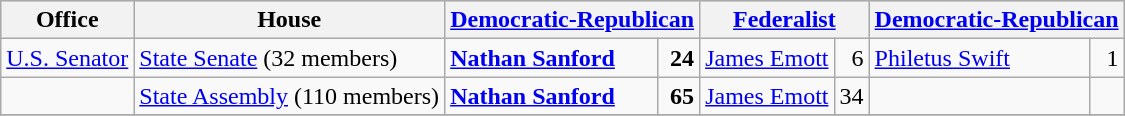<table class=wikitable>
<tr bgcolor=lightgrey>
<th>Office</th>
<th>House</th>
<th colspan="2"><a href='#'>Democratic-Republican</a></th>
<th colspan="2"><a href='#'>Federalist</a></th>
<th colspan="2"><a href='#'>Democratic-Republican</a></th>
</tr>
<tr>
<td><a href='#'>U.S. Senator</a></td>
<td><a href='#'>State Senate</a> (32 members)</td>
<td><strong><a href='#'>Nathan Sanford</a></strong></td>
<td align="right"><strong>24</strong></td>
<td><a href='#'>James Emott</a></td>
<td align="right">6</td>
<td><a href='#'>Philetus Swift</a></td>
<td align="right">1</td>
</tr>
<tr>
<td></td>
<td><a href='#'>State Assembly</a> (110 members)</td>
<td><strong><a href='#'>Nathan Sanford</a></strong></td>
<td align="right"><strong>65</strong></td>
<td><a href='#'>James Emott</a></td>
<td align="right">34</td>
<td></td>
<td align="right"></td>
</tr>
<tr>
</tr>
</table>
